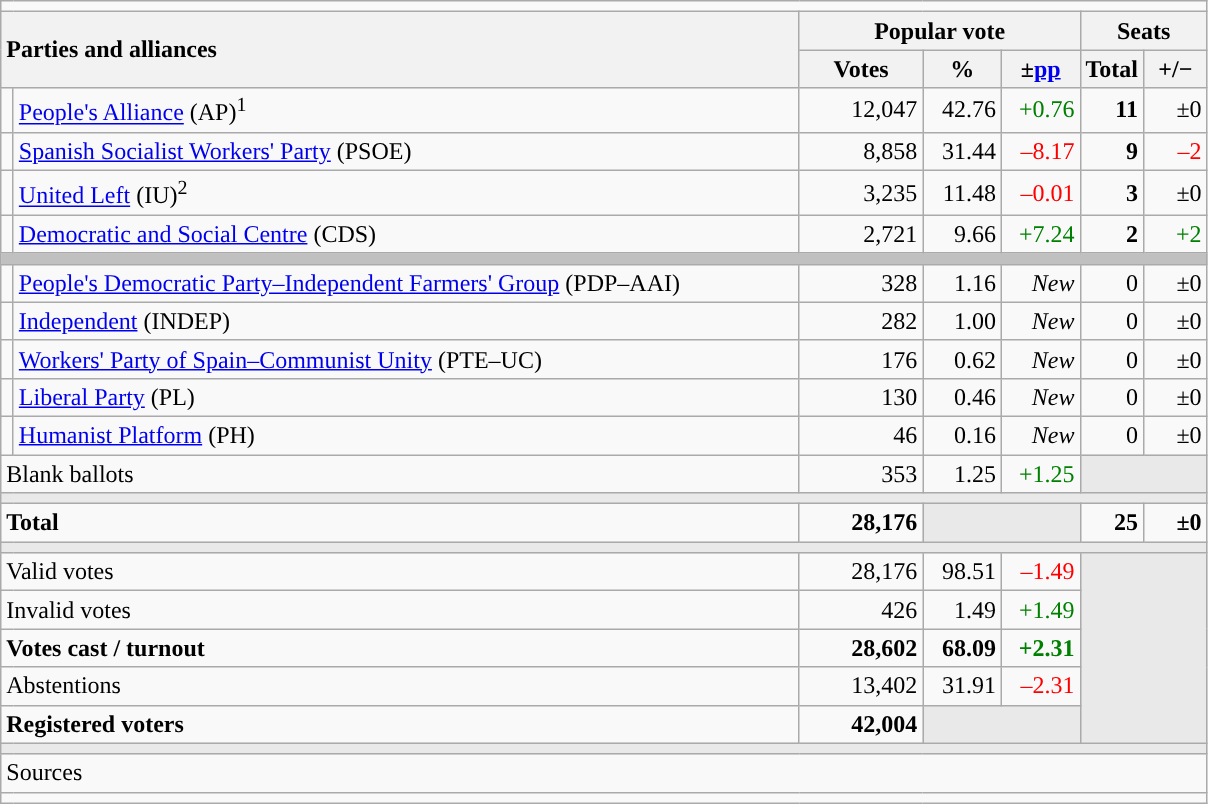<table class="wikitable" style="text-align:right;">
<tr>
<td colspan="7"></td>
</tr>
<tr>
<th style="text-align:left;" rowspan="2" colspan="2" width="525">Parties and alliances</th>
<th colspan="3">Popular vote</th>
<th colspan="2">Seats</th>
</tr>
<tr>
<th width="75">Votes</th>
<th width="45">%</th>
<th width="45">±<a href='#'>pp</a></th>
<th width="35">Total</th>
<th width="35">+/−</th>
</tr>
<tr>
<td width="1" style="color:inherit;background:"></td>
<td align="left"><a href='#'>People's Alliance</a> (AP)<sup>1</sup></td>
<td>12,047</td>
<td>42.76</td>
<td style="color:green;">+0.76</td>
<td><strong>11</strong></td>
<td>±0</td>
</tr>
<tr>
<td style="color:inherit;background:"></td>
<td align="left"><a href='#'>Spanish Socialist Workers' Party</a> (PSOE)</td>
<td>8,858</td>
<td>31.44</td>
<td style="color:red;">–8.17</td>
<td><strong>9</strong></td>
<td style="color:red;">–2</td>
</tr>
<tr>
<td style="color:inherit;background:"></td>
<td align="left"><a href='#'>United Left</a> (IU)<sup>2</sup></td>
<td>3,235</td>
<td>11.48</td>
<td style="color:red;">–0.01</td>
<td><strong>3</strong></td>
<td>±0</td>
</tr>
<tr>
<td style="color:inherit;background:"></td>
<td align="left"><a href='#'>Democratic and Social Centre</a> (CDS)</td>
<td>2,721</td>
<td>9.66</td>
<td style="color:green;">+7.24</td>
<td><strong>2</strong></td>
<td style="color:green;">+2</td>
</tr>
<tr>
<td colspan="7" bgcolor="#C0C0C0"></td>
</tr>
<tr>
<td style="color:inherit;background:"></td>
<td align="left"><a href='#'>People's Democratic Party–Independent Farmers' Group</a> (PDP–AAI)</td>
<td>328</td>
<td>1.16</td>
<td><em>New</em></td>
<td>0</td>
<td>±0</td>
</tr>
<tr>
<td style="color:inherit;background:"></td>
<td align="left"><a href='#'>Independent</a> (INDEP)</td>
<td>282</td>
<td>1.00</td>
<td><em>New</em></td>
<td>0</td>
<td>±0</td>
</tr>
<tr>
<td style="color:inherit;background:"></td>
<td align="left"><a href='#'>Workers' Party of Spain–Communist Unity</a> (PTE–UC)</td>
<td>176</td>
<td>0.62</td>
<td><em>New</em></td>
<td>0</td>
<td>±0</td>
</tr>
<tr>
<td style="color:inherit;background:"></td>
<td align="left"><a href='#'>Liberal Party</a> (PL)</td>
<td>130</td>
<td>0.46</td>
<td><em>New</em></td>
<td>0</td>
<td>±0</td>
</tr>
<tr>
<td style="color:inherit;background:"></td>
<td align="left"><a href='#'>Humanist Platform</a> (PH)</td>
<td>46</td>
<td>0.16</td>
<td><em>New</em></td>
<td>0</td>
<td>±0</td>
</tr>
<tr>
<td align="left" colspan="2">Blank ballots</td>
<td>353</td>
<td>1.25</td>
<td style="color:green;">+1.25</td>
<td bgcolor="#E9E9E9" colspan="2"></td>
</tr>
<tr>
<td colspan="7" bgcolor="#E9E9E9"></td>
</tr>
<tr style="font-weight:bold;">
<td align="left" colspan="2">Total</td>
<td>28,176</td>
<td bgcolor="#E9E9E9" colspan="2"></td>
<td>25</td>
<td>±0</td>
</tr>
<tr>
<td colspan="7" bgcolor="#E9E9E9"></td>
</tr>
<tr>
<td align="left" colspan="2">Valid votes</td>
<td>28,176</td>
<td>98.51</td>
<td style="color:red;">–1.49</td>
<td bgcolor="#E9E9E9" colspan="2" rowspan="5"></td>
</tr>
<tr>
<td align="left" colspan="2">Invalid votes</td>
<td>426</td>
<td>1.49</td>
<td style="color:green;">+1.49</td>
</tr>
<tr style="font-weight:bold;">
<td align="left" colspan="2">Votes cast / turnout</td>
<td>28,602</td>
<td>68.09</td>
<td style="color:green;">+2.31</td>
</tr>
<tr>
<td align="left" colspan="2">Abstentions</td>
<td>13,402</td>
<td>31.91</td>
<td style="color:red;">–2.31</td>
</tr>
<tr style="font-weight:bold;">
<td align="left" colspan="2">Registered voters</td>
<td>42,004</td>
<td bgcolor="#E9E9E9" colspan="2"></td>
</tr>
<tr>
<td colspan="7" bgcolor="#E9E9E9"></td>
</tr>
<tr>
<td align="left" colspan="7">Sources</td>
</tr>
<tr>
<td colspan="7" style="text-align:left; max-width:790px;"></td>
</tr>
</table>
